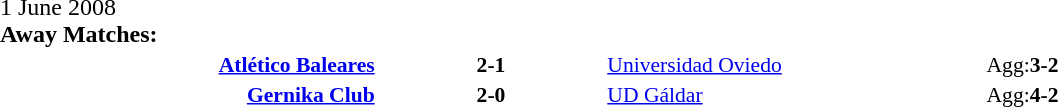<table width=100% cellspacing=1>
<tr>
<th width=20%></th>
<th width=12%></th>
<th width=20%></th>
<th></th>
</tr>
<tr>
<td>1 June 2008<br><strong>Away Matches:</strong></td>
</tr>
<tr style=font-size:90%>
<td align=right><strong><a href='#'>Atlético Baleares</a></strong></td>
<td align=center><strong>2-1</strong></td>
<td><a href='#'>Universidad Oviedo</a></td>
<td>Agg:<strong>3-2</strong></td>
</tr>
<tr style=font-size:90%>
<td align=right><strong><a href='#'>Gernika Club</a></strong></td>
<td align=center><strong>2-0</strong></td>
<td><a href='#'>UD Gáldar</a></td>
<td>Agg:<strong>4-2</strong></td>
</tr>
</table>
